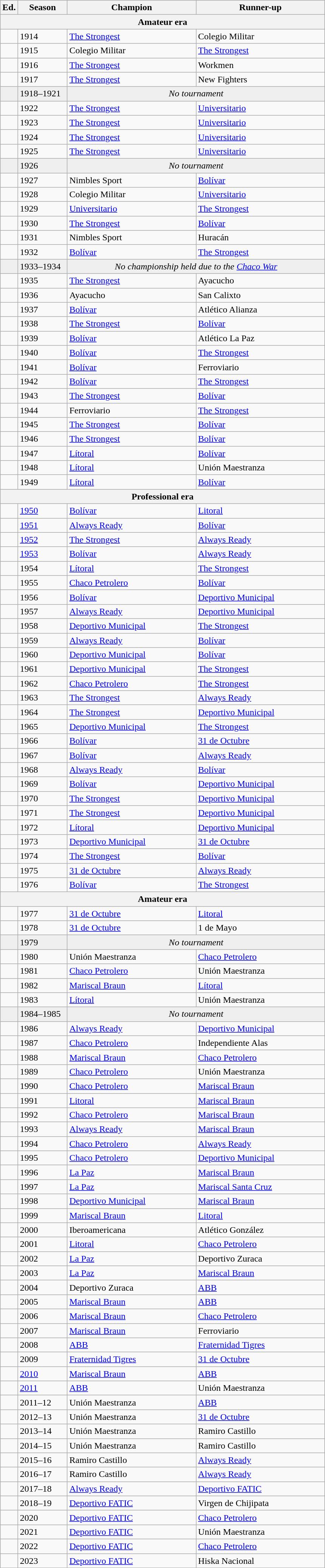<table class="wikitable sortable">
<tr>
<th width=px>Ed.</th>
<th width=80px>Season</th>
<th width=220px>Champion</th>
<th width=220px>Runner-up</th>
</tr>
<tr>
<th colspan="4">Amateur era</th>
</tr>
<tr>
<td></td>
<td>1914</td>
<td><a href='#'>The Strongest</a> </td>
<td>Colegio Militar</td>
</tr>
<tr>
<td></td>
<td>1915</td>
<td>Colegio Militar </td>
<td><a href='#'>The Strongest</a></td>
</tr>
<tr>
<td></td>
<td>1916</td>
<td><a href='#'>The Strongest</a> </td>
<td>Workmen</td>
</tr>
<tr>
<td></td>
<td>1917</td>
<td><a href='#'>The Strongest</a> </td>
<td>New Fighters</td>
</tr>
<tr bgcolor=#efefef>
<td></td>
<td>1918–1921</td>
<td colspan="2" style="text-align:center;"><em>No tournament</em></td>
</tr>
<tr>
<td></td>
<td>1922</td>
<td><a href='#'>The Strongest</a> </td>
<td><a href='#'>Universitario</a></td>
</tr>
<tr>
<td></td>
<td>1923</td>
<td><a href='#'>The Strongest</a> </td>
<td><a href='#'>Universitario</a></td>
</tr>
<tr>
<td></td>
<td>1924</td>
<td><a href='#'>The Strongest</a> </td>
<td><a href='#'>Universitario</a></td>
</tr>
<tr>
<td></td>
<td>1925</td>
<td><a href='#'>The Strongest</a> </td>
<td><a href='#'>Universitario</a></td>
</tr>
<tr bgcolor=#efefef>
<td></td>
<td>1926</td>
<td colspan="2" style="text-align:center;"><em>No tournament</em></td>
</tr>
<tr>
<td></td>
<td>1927</td>
<td>Nimbles Sport </td>
<td><a href='#'>Bolívar</a></td>
</tr>
<tr>
<td></td>
<td>1928</td>
<td>Colegio Militar </td>
<td><a href='#'>Universitario</a></td>
</tr>
<tr>
<td></td>
<td>1929</td>
<td><a href='#'>Universitario</a> </td>
<td><a href='#'>The Strongest</a></td>
</tr>
<tr>
<td></td>
<td>1930</td>
<td><a href='#'>The Strongest</a> </td>
<td><a href='#'>Bolívar</a></td>
</tr>
<tr>
<td></td>
<td>1931</td>
<td>Nimbles Sport </td>
<td>Huracán</td>
</tr>
<tr>
<td></td>
<td>1932</td>
<td><a href='#'>Bolívar</a> </td>
<td><a href='#'>The Strongest</a></td>
</tr>
<tr bgcolor=#efefef>
<td></td>
<td>1933–1934</td>
<td colspan="2" style="text-align:center;"><em>No championship held due to the <a href='#'>Chaco War</a></em></td>
</tr>
<tr>
<td></td>
<td>1935</td>
<td><a href='#'>The Strongest</a> </td>
<td>Ayacucho</td>
</tr>
<tr>
<td></td>
<td>1936</td>
<td>Ayacucho </td>
<td>San Calixto</td>
</tr>
<tr>
<td></td>
<td>1937</td>
<td><a href='#'>Bolívar</a> </td>
<td>Atlético Alianza</td>
</tr>
<tr>
<td></td>
<td>1938</td>
<td><a href='#'>The Strongest</a> </td>
<td><a href='#'>Bolívar</a></td>
</tr>
<tr>
<td></td>
<td>1939</td>
<td><a href='#'>Bolívar</a> </td>
<td>Atlético La Paz</td>
</tr>
<tr>
<td></td>
<td>1940</td>
<td><a href='#'>Bolívar</a> </td>
<td><a href='#'>The Strongest</a></td>
</tr>
<tr>
<td></td>
<td>1941</td>
<td><a href='#'>Bolívar</a> </td>
<td>Ferroviario</td>
</tr>
<tr>
<td></td>
<td>1942</td>
<td><a href='#'>Bolívar</a> </td>
<td><a href='#'>The Strongest</a></td>
</tr>
<tr>
<td></td>
<td>1943</td>
<td><a href='#'>The Strongest</a> </td>
<td><a href='#'>Bolívar</a></td>
</tr>
<tr>
<td></td>
<td>1944</td>
<td>Ferroviario </td>
<td><a href='#'>The Strongest</a></td>
</tr>
<tr>
<td></td>
<td>1945</td>
<td><a href='#'>The Strongest</a> </td>
<td><a href='#'>Bolívar</a></td>
</tr>
<tr>
<td></td>
<td>1946</td>
<td><a href='#'>The Strongest</a> </td>
<td><a href='#'>Bolívar</a></td>
</tr>
<tr>
<td></td>
<td>1947</td>
<td><a href='#'>Lítoral</a> </td>
<td><a href='#'>Bolívar</a></td>
</tr>
<tr>
<td></td>
<td>1948</td>
<td><a href='#'>Lítoral</a> </td>
<td>Unión Maestranza</td>
</tr>
<tr>
<td></td>
<td>1949</td>
<td><a href='#'>Lítoral</a> </td>
<td><a href='#'>Bolívar</a></td>
</tr>
<tr>
<th colspan="4">Professional era</th>
</tr>
<tr>
<td></td>
<td><a href='#'>1950</a></td>
<td><a href='#'>Bolívar</a> </td>
<td><a href='#'>Litoral</a></td>
</tr>
<tr>
<td></td>
<td><a href='#'>1951</a></td>
<td><a href='#'>Always Ready</a> </td>
<td><a href='#'>Bolívar</a></td>
</tr>
<tr>
<td></td>
<td><a href='#'>1952</a></td>
<td><a href='#'>The Strongest</a> </td>
<td><a href='#'>Always Ready</a></td>
</tr>
<tr>
<td></td>
<td><a href='#'>1953</a></td>
<td><a href='#'>Bolívar</a> </td>
<td><a href='#'>Always Ready</a></td>
</tr>
<tr>
<td></td>
<td>1954</td>
<td><a href='#'>Lítoral</a> </td>
<td><a href='#'>The Strongest</a></td>
</tr>
<tr>
<td></td>
<td>1955</td>
<td><a href='#'>Chaco Petrolero</a> </td>
<td><a href='#'>Bolívar</a></td>
</tr>
<tr>
<td></td>
<td>1956</td>
<td><a href='#'>Bolívar</a> </td>
<td><a href='#'>Deportivo Municipal</a></td>
</tr>
<tr>
<td></td>
<td>1957</td>
<td><a href='#'>Always Ready</a> </td>
<td><a href='#'>Deportivo Municipal</a></td>
</tr>
<tr>
<td></td>
<td>1958</td>
<td><a href='#'>Deportivo Municipal</a> </td>
<td><a href='#'>The Strongest</a></td>
</tr>
<tr>
<td></td>
<td>1959</td>
<td><a href='#'>Always Ready</a> </td>
<td><a href='#'>Bolívar</a></td>
</tr>
<tr>
<td></td>
<td>1960</td>
<td><a href='#'>Deportivo Municipal</a> </td>
<td><a href='#'>Bolívar</a></td>
</tr>
<tr>
<td></td>
<td>1961</td>
<td><a href='#'>Deportivo Municipal</a> </td>
<td><a href='#'>The Strongest</a></td>
</tr>
<tr>
<td></td>
<td>1962</td>
<td><a href='#'>Chaco Petrolero</a> </td>
<td><a href='#'>The Strongest</a></td>
</tr>
<tr>
<td></td>
<td>1963</td>
<td><a href='#'>The Strongest</a> </td>
<td><a href='#'>Always Ready</a></td>
</tr>
<tr>
<td></td>
<td>1964</td>
<td><a href='#'>The Strongest</a> </td>
<td><a href='#'>Deportivo Municipal</a></td>
</tr>
<tr>
<td></td>
<td>1965</td>
<td><a href='#'>Deportivo Municipal</a> </td>
<td><a href='#'>The Strongest</a></td>
</tr>
<tr>
<td></td>
<td>1966</td>
<td><a href='#'>Bolívar</a> </td>
<td><a href='#'>31 de Octubre</a></td>
</tr>
<tr>
<td></td>
<td>1967</td>
<td><a href='#'>Bolívar</a> </td>
<td><a href='#'>Always Ready</a></td>
</tr>
<tr>
<td></td>
<td>1968</td>
<td><a href='#'>Always Ready</a> </td>
<td><a href='#'>Bolívar</a></td>
</tr>
<tr>
<td></td>
<td>1969</td>
<td><a href='#'>Bolívar</a> </td>
<td><a href='#'>Deportivo Municipal</a></td>
</tr>
<tr>
<td></td>
<td>1970</td>
<td><a href='#'>The Strongest</a> </td>
<td><a href='#'>Deportivo Municipal</a></td>
</tr>
<tr>
<td></td>
<td>1971</td>
<td><a href='#'>The Strongest</a> </td>
<td><a href='#'>Deportivo Municipal</a></td>
</tr>
<tr>
<td></td>
<td>1972</td>
<td><a href='#'>Lítoral</a> </td>
<td><a href='#'>Deportivo Municipal</a></td>
</tr>
<tr>
<td></td>
<td>1973</td>
<td><a href='#'>Deportivo Municipal</a> </td>
<td><a href='#'>31 de Octubre</a></td>
</tr>
<tr>
<td></td>
<td>1974</td>
<td><a href='#'>The Strongest</a> </td>
<td><a href='#'>Bolívar</a></td>
</tr>
<tr>
<td></td>
<td>1975</td>
<td><a href='#'>31 de Octubre</a> </td>
<td><a href='#'>Always Ready</a></td>
</tr>
<tr>
<td></td>
<td>1976</td>
<td><a href='#'>Bolívar</a> </td>
<td><a href='#'>The Strongest</a></td>
</tr>
<tr>
<th colspan="4">Amateur era</th>
</tr>
<tr>
<td></td>
<td>1977</td>
<td><a href='#'>31 de Octubre</a> </td>
<td><a href='#'>Litoral</a></td>
</tr>
<tr>
<td></td>
<td>1978</td>
<td><a href='#'>31 de Octubre</a> </td>
<td>1 de Mayo</td>
</tr>
<tr bgcolor=#efefef>
<td></td>
<td>1979</td>
<td colspan="2" style="text-align:center;"><em>No tournament</em></td>
</tr>
<tr>
<td></td>
<td>1980</td>
<td>Unión Maestranza </td>
<td><a href='#'>Chaco Petrolero</a></td>
</tr>
<tr>
<td></td>
<td>1981</td>
<td><a href='#'>Chaco Petrolero</a> </td>
<td>Unión Maestranza</td>
</tr>
<tr>
<td></td>
<td>1982</td>
<td><a href='#'>Mariscal Braun</a> </td>
<td><a href='#'>Lítoral</a></td>
</tr>
<tr>
<td></td>
<td>1983</td>
<td><a href='#'>Lítoral</a> </td>
<td>Unión Maestranza</td>
</tr>
<tr bgcolor=#efefef>
<td></td>
<td>1984–1985</td>
<td colspan="2" style="text-align:center;"><em>No tournament</em></td>
</tr>
<tr>
<td></td>
<td>1986</td>
<td><a href='#'>Always Ready</a> </td>
<td><a href='#'>Deportivo Municipal</a></td>
</tr>
<tr>
<td></td>
<td>1987</td>
<td><a href='#'>Chaco Petrolero</a> </td>
<td>Independiente Alas</td>
</tr>
<tr>
<td></td>
<td>1988</td>
<td><a href='#'>Mariscal Braun</a> </td>
<td><a href='#'>Chaco Petrolero</a></td>
</tr>
<tr>
<td></td>
<td>1989</td>
<td><a href='#'>Chaco Petrolero</a> </td>
<td>Unión Maestranza</td>
</tr>
<tr>
<td></td>
<td>1990</td>
<td><a href='#'>Chaco Petrolero</a> </td>
<td><a href='#'>Mariscal Braun</a></td>
</tr>
<tr>
<td></td>
<td>1991</td>
<td><a href='#'>Litoral</a> </td>
<td><a href='#'>Mariscal Braun</a></td>
</tr>
<tr>
<td></td>
<td>1992</td>
<td><a href='#'>Chaco Petrolero</a> </td>
<td><a href='#'>Mariscal Braun</a></td>
</tr>
<tr>
<td></td>
<td>1993</td>
<td><a href='#'>Always Ready</a> </td>
<td><a href='#'>Mariscal Braun</a></td>
</tr>
<tr>
<td></td>
<td>1994</td>
<td><a href='#'>Chaco Petrolero</a> </td>
<td><a href='#'>Always Ready</a></td>
</tr>
<tr>
<td></td>
<td>1995</td>
<td><a href='#'>Chaco Petrolero</a> </td>
<td><a href='#'>Deportivo Municipal</a></td>
</tr>
<tr>
<td></td>
<td>1996</td>
<td><a href='#'>La Paz</a> </td>
<td><a href='#'>Mariscal Braun</a></td>
</tr>
<tr>
<td></td>
<td>1997</td>
<td><a href='#'>La Paz</a> </td>
<td><a href='#'>Mariscal Santa Cruz</a></td>
</tr>
<tr>
<td></td>
<td>1998</td>
<td><a href='#'>Deportivo Municipal</a> </td>
<td><a href='#'>Mariscal Braun</a></td>
</tr>
<tr>
<td></td>
<td>1999</td>
<td><a href='#'>Mariscal Braun</a> </td>
<td><a href='#'>Litoral</a></td>
</tr>
<tr>
<td></td>
<td>2000</td>
<td>Iberoamericana </td>
<td>Atlético González</td>
</tr>
<tr>
<td></td>
<td>2001</td>
<td><a href='#'>Litoral</a> </td>
<td><a href='#'>Chaco Petrolero</a></td>
</tr>
<tr>
<td></td>
<td>2002</td>
<td><a href='#'>La Paz</a> </td>
<td>Deportivo Zuraca</td>
</tr>
<tr>
<td></td>
<td>2003</td>
<td><a href='#'>La Paz</a> </td>
<td><a href='#'>Mariscal Braun</a></td>
</tr>
<tr>
<td></td>
<td>2004</td>
<td>Deportivo Zuraca </td>
<td><a href='#'>ABB</a></td>
</tr>
<tr>
<td></td>
<td>2005</td>
<td><a href='#'>Mariscal Braun</a> </td>
<td><a href='#'>ABB</a></td>
</tr>
<tr>
<td></td>
<td>2006</td>
<td><a href='#'>Mariscal Braun</a> </td>
<td><a href='#'>Chaco Petrolero</a></td>
</tr>
<tr>
<td></td>
<td>2007</td>
<td><a href='#'>Mariscal Braun</a> </td>
<td>Ferroviario</td>
</tr>
<tr>
<td></td>
<td>2008</td>
<td><a href='#'>ABB</a> </td>
<td><a href='#'>Fraternidad Tigres</a></td>
</tr>
<tr>
<td></td>
<td>2009</td>
<td><a href='#'>Fraternidad Tigres</a> </td>
<td><a href='#'>31 de Octubre</a></td>
</tr>
<tr>
<td></td>
<td><a href='#'>2010</a></td>
<td><a href='#'>Mariscal Braun</a> </td>
<td><a href='#'>ABB</a></td>
</tr>
<tr>
<td></td>
<td><a href='#'>2011</a></td>
<td><a href='#'>ABB</a> </td>
<td>Unión Maestranza</td>
</tr>
<tr>
<td></td>
<td>2011–12</td>
<td>Unión Maestranza </td>
<td><a href='#'>ABB</a></td>
</tr>
<tr>
<td></td>
<td>2012–13</td>
<td>Unión Maestranza </td>
<td><a href='#'>31 de Octubre</a></td>
</tr>
<tr>
<td></td>
<td>2013–14</td>
<td>Unión Maestranza </td>
<td>Ramiro Castillo</td>
</tr>
<tr>
<td></td>
<td>2014–15</td>
<td>Unión Maestranza </td>
<td>Ramiro Castillo</td>
</tr>
<tr>
<td></td>
<td>2015–16</td>
<td>Ramiro Castillo </td>
<td><a href='#'>Always Ready</a></td>
</tr>
<tr>
<td></td>
<td>2016–17</td>
<td>Ramiro Castillo </td>
<td><a href='#'>Always Ready</a></td>
</tr>
<tr>
<td></td>
<td>2017–18</td>
<td><a href='#'>Always Ready</a> </td>
<td><a href='#'>Deportivo FATIC</a></td>
</tr>
<tr>
<td></td>
<td>2018–19</td>
<td><a href='#'>Deportivo FATIC</a> </td>
<td>Virgen de Chijipata</td>
</tr>
<tr>
<td></td>
<td>2020</td>
<td><a href='#'>Deportivo FATIC</a> </td>
<td><a href='#'>Chaco Petrolero</a></td>
</tr>
<tr>
<td></td>
<td>2021</td>
<td><a href='#'>Deportivo FATIC</a> </td>
<td>Unión Maestranza</td>
</tr>
<tr>
<td></td>
<td>2022</td>
<td><a href='#'>Deportivo FATIC</a> </td>
<td><a href='#'>Chaco Petrolero</a></td>
</tr>
<tr>
<td></td>
<td>2023</td>
<td><a href='#'>Deportivo FATIC</a> </td>
<td>Hiska Nacional</td>
</tr>
</table>
